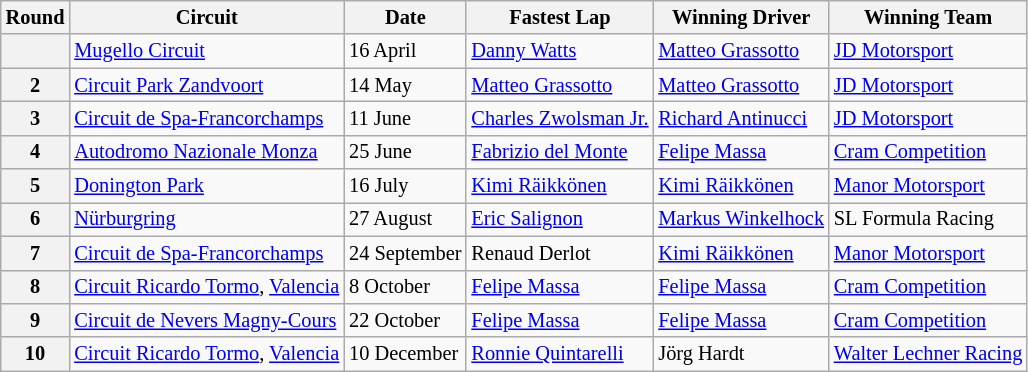<table class="wikitable" style="font-size:85%">
<tr>
<th>Round</th>
<th>Circuit</th>
<th>Date</th>
<th>Fastest Lap</th>
<th>Winning Driver</th>
<th>Winning Team</th>
</tr>
<tr>
<th></th>
<td> <a href='#'>Mugello Circuit</a></td>
<td>16 April</td>
<td> <a href='#'>Danny Watts</a></td>
<td> <a href='#'>Matteo Grassotto</a></td>
<td> <a href='#'>JD Motorsport</a></td>
</tr>
<tr>
<th>2</th>
<td> <a href='#'>Circuit Park Zandvoort</a></td>
<td>14 May</td>
<td> <a href='#'>Matteo Grassotto</a></td>
<td> <a href='#'>Matteo Grassotto</a></td>
<td> <a href='#'>JD Motorsport</a></td>
</tr>
<tr>
<th>3</th>
<td> <a href='#'>Circuit de Spa-Francorchamps</a></td>
<td>11 June</td>
<td> <a href='#'>Charles Zwolsman Jr.</a></td>
<td> <a href='#'>Richard Antinucci</a></td>
<td> <a href='#'>JD Motorsport</a></td>
</tr>
<tr>
<th>4</th>
<td> <a href='#'>Autodromo Nazionale Monza</a></td>
<td>25 June</td>
<td> <a href='#'>Fabrizio del Monte</a></td>
<td> <a href='#'>Felipe Massa</a></td>
<td> <a href='#'>Cram Competition</a></td>
</tr>
<tr>
<th>5</th>
<td> <a href='#'>Donington Park</a></td>
<td>16 July</td>
<td> <a href='#'>Kimi Räikkönen</a></td>
<td> <a href='#'>Kimi Räikkönen</a></td>
<td> <a href='#'>Manor Motorsport</a></td>
</tr>
<tr>
<th>6</th>
<td> <a href='#'>Nürburgring</a></td>
<td>27 August</td>
<td> <a href='#'>Eric Salignon</a></td>
<td> <a href='#'>Markus Winkelhock</a></td>
<td> SL Formula Racing</td>
</tr>
<tr>
<th>7</th>
<td> <a href='#'>Circuit de Spa-Francorchamps</a></td>
<td>24 September</td>
<td> Renaud Derlot</td>
<td> <a href='#'>Kimi Räikkönen</a></td>
<td> <a href='#'>Manor Motorsport</a></td>
</tr>
<tr>
<th>8</th>
<td> <a href='#'>Circuit Ricardo Tormo</a>, <a href='#'>Valencia</a></td>
<td>8 October</td>
<td> <a href='#'>Felipe Massa</a></td>
<td> <a href='#'>Felipe Massa</a></td>
<td> <a href='#'>Cram Competition</a></td>
</tr>
<tr>
<th>9</th>
<td> <a href='#'>Circuit de Nevers Magny-Cours</a></td>
<td>22 October</td>
<td> <a href='#'>Felipe Massa</a></td>
<td> <a href='#'>Felipe Massa</a></td>
<td> <a href='#'>Cram Competition</a></td>
</tr>
<tr>
<th>10</th>
<td> <a href='#'>Circuit Ricardo Tormo</a>, <a href='#'>Valencia</a></td>
<td>10 December</td>
<td> <a href='#'>Ronnie Quintarelli</a></td>
<td> Jörg Hardt</td>
<td> <a href='#'>Walter Lechner Racing</a></td>
</tr>
</table>
